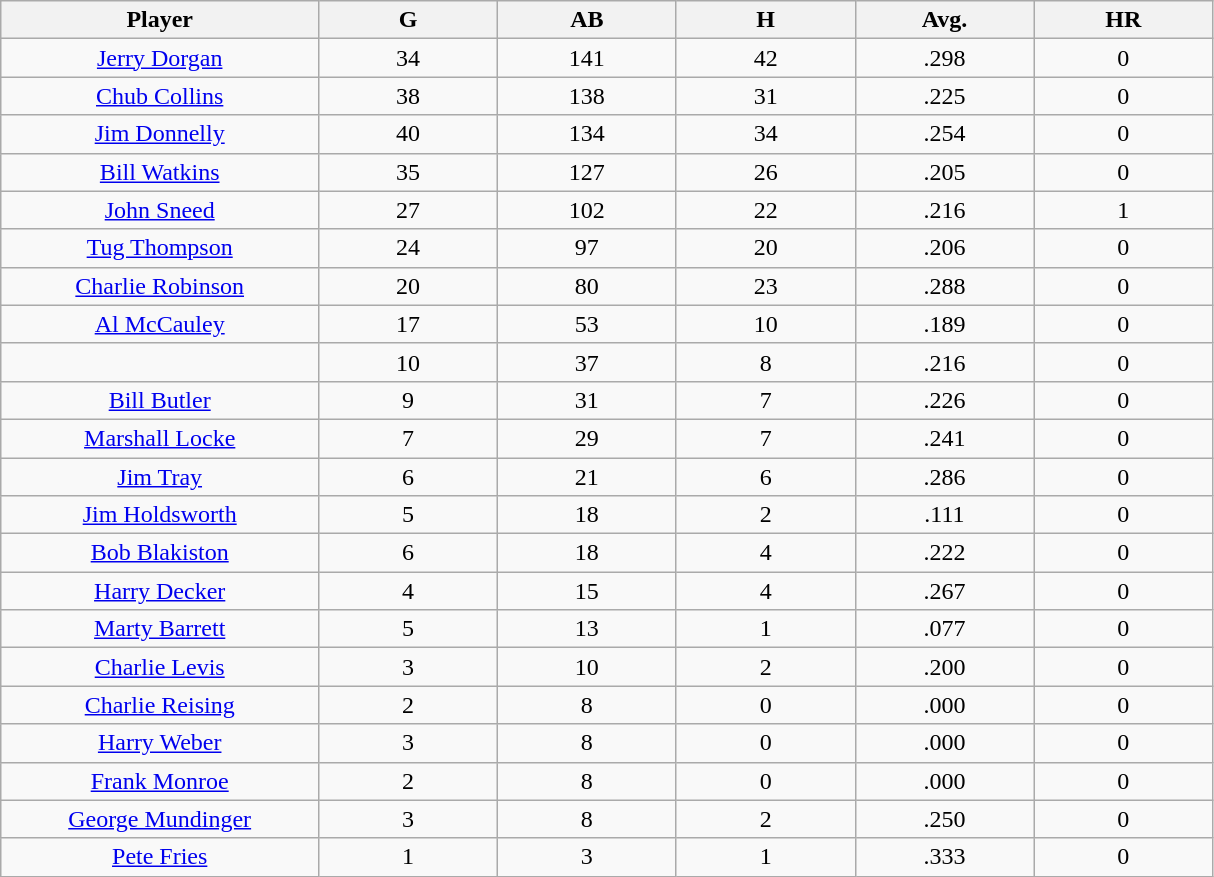<table class="wikitable sortable">
<tr>
<th bgcolor="#DDDDFF" width="16%">Player</th>
<th bgcolor="#DDDDFF" width="9%">G</th>
<th bgcolor="#DDDDFF" width="9%">AB</th>
<th bgcolor="#DDDDFF" width="9%">H</th>
<th bgcolor="#DDDDFF" width="9%">Avg.</th>
<th bgcolor="#DDDDFF" width="9%">HR</th>
</tr>
<tr align="center">
<td><a href='#'>Jerry Dorgan</a></td>
<td>34</td>
<td>141</td>
<td>42</td>
<td>.298</td>
<td>0</td>
</tr>
<tr align=center>
<td><a href='#'>Chub Collins</a></td>
<td>38</td>
<td>138</td>
<td>31</td>
<td>.225</td>
<td>0</td>
</tr>
<tr align=center>
<td><a href='#'>Jim Donnelly</a></td>
<td>40</td>
<td>134</td>
<td>34</td>
<td>.254</td>
<td>0</td>
</tr>
<tr align=center>
<td><a href='#'>Bill Watkins</a></td>
<td>35</td>
<td>127</td>
<td>26</td>
<td>.205</td>
<td>0</td>
</tr>
<tr align=center>
<td><a href='#'>John Sneed</a></td>
<td>27</td>
<td>102</td>
<td>22</td>
<td>.216</td>
<td>1</td>
</tr>
<tr align=center>
<td><a href='#'>Tug Thompson</a></td>
<td>24</td>
<td>97</td>
<td>20</td>
<td>.206</td>
<td>0</td>
</tr>
<tr align=center>
<td><a href='#'>Charlie Robinson</a></td>
<td>20</td>
<td>80</td>
<td>23</td>
<td>.288</td>
<td>0</td>
</tr>
<tr align=center>
<td><a href='#'>Al McCauley</a></td>
<td>17</td>
<td>53</td>
<td>10</td>
<td>.189</td>
<td>0</td>
</tr>
<tr align=center>
<td></td>
<td>10</td>
<td>37</td>
<td>8</td>
<td>.216</td>
<td>0</td>
</tr>
<tr align="center">
<td><a href='#'>Bill Butler</a></td>
<td>9</td>
<td>31</td>
<td>7</td>
<td>.226</td>
<td>0</td>
</tr>
<tr align=center>
<td><a href='#'>Marshall Locke</a></td>
<td>7</td>
<td>29</td>
<td>7</td>
<td>.241</td>
<td>0</td>
</tr>
<tr align=center>
<td><a href='#'>Jim Tray</a></td>
<td>6</td>
<td>21</td>
<td>6</td>
<td>.286</td>
<td>0</td>
</tr>
<tr align=center>
<td><a href='#'>Jim Holdsworth</a></td>
<td>5</td>
<td>18</td>
<td>2</td>
<td>.111</td>
<td>0</td>
</tr>
<tr align=center>
<td><a href='#'>Bob Blakiston</a></td>
<td>6</td>
<td>18</td>
<td>4</td>
<td>.222</td>
<td>0</td>
</tr>
<tr align=center>
<td><a href='#'>Harry Decker</a></td>
<td>4</td>
<td>15</td>
<td>4</td>
<td>.267</td>
<td>0</td>
</tr>
<tr align=center>
<td><a href='#'>Marty Barrett</a></td>
<td>5</td>
<td>13</td>
<td>1</td>
<td>.077</td>
<td>0</td>
</tr>
<tr align=center>
<td><a href='#'>Charlie Levis</a></td>
<td>3</td>
<td>10</td>
<td>2</td>
<td>.200</td>
<td>0</td>
</tr>
<tr align=center>
<td><a href='#'>Charlie Reising</a></td>
<td>2</td>
<td>8</td>
<td>0</td>
<td>.000</td>
<td>0</td>
</tr>
<tr align=center>
<td><a href='#'>Harry Weber</a></td>
<td>3</td>
<td>8</td>
<td>0</td>
<td>.000</td>
<td>0</td>
</tr>
<tr align=center>
<td><a href='#'>Frank Monroe</a></td>
<td>2</td>
<td>8</td>
<td>0</td>
<td>.000</td>
<td>0</td>
</tr>
<tr align=center>
<td><a href='#'>George Mundinger</a></td>
<td>3</td>
<td>8</td>
<td>2</td>
<td>.250</td>
<td>0</td>
</tr>
<tr align=center>
<td><a href='#'>Pete Fries</a></td>
<td>1</td>
<td>3</td>
<td>1</td>
<td>.333</td>
<td>0</td>
</tr>
</table>
